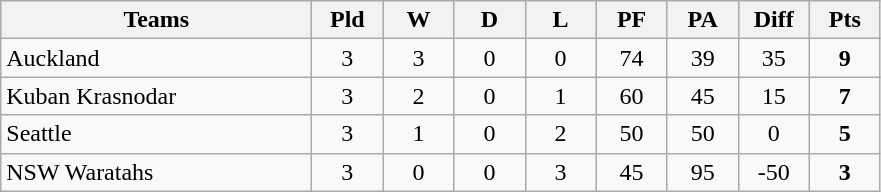<table class="wikitable" style="text-align: center;">
<tr>
<th width="200">Teams</th>
<th width="40">Pld</th>
<th width="40">W</th>
<th width="40">D</th>
<th width="40">L</th>
<th width="40">PF</th>
<th width="40">PA</th>
<th width="40">Diff</th>
<th width="40">Pts</th>
</tr>
<tr>
<td align=left> Auckland</td>
<td>3</td>
<td>3</td>
<td>0</td>
<td>0</td>
<td>74</td>
<td>39</td>
<td>35</td>
<td><strong>9</strong></td>
</tr>
<tr>
<td align=left> Kuban Krasnodar</td>
<td>3</td>
<td>2</td>
<td>0</td>
<td>1</td>
<td>60</td>
<td>45</td>
<td>15</td>
<td><strong>7</strong></td>
</tr>
<tr>
<td align=left> Seattle</td>
<td>3</td>
<td>1</td>
<td>0</td>
<td>2</td>
<td>50</td>
<td>50</td>
<td>0</td>
<td><strong>5</strong></td>
</tr>
<tr>
<td align=left> NSW Waratahs</td>
<td>3</td>
<td>0</td>
<td>0</td>
<td>3</td>
<td>45</td>
<td>95</td>
<td>-50</td>
<td><strong>3</strong></td>
</tr>
</table>
